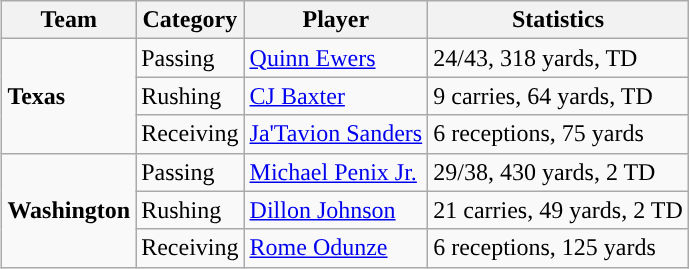<table class="wikitable" style="float: right;">
<tr>
<th>Team</th>
<th>Category</th>
<th>Player</th>
<th>Statistics</th>
</tr>
<tr>
<td rowspan=3><strong>Texas</strong></td>
<td>Passing</td>
<td><a href='#'>Quinn Ewers</a></td>
<td>24/43, 318 yards, TD</td>
</tr>
<tr>
<td>Rushing</td>
<td><a href='#'>CJ Baxter</a></td>
<td>9 carries, 64 yards, TD</td>
</tr>
<tr>
<td>Receiving</td>
<td><a href='#'>Ja'Tavion Sanders</a></td>
<td>6 receptions, 75 yards</td>
</tr>
<tr>
<td rowspan=3><strong>Washington</strong></td>
<td>Passing</td>
<td><a href='#'>Michael Penix Jr.</a></td>
<td>29/38, 430 yards, 2 TD</td>
</tr>
<tr>
<td>Rushing</td>
<td><a href='#'>Dillon Johnson</a></td>
<td>21 carries, 49 yards, 2 TD</td>
</tr>
<tr>
<td>Receiving</td>
<td><a href='#'>Rome Odunze</a></td>
<td>6 receptions, 125 yards</td>
</tr>
</table>
